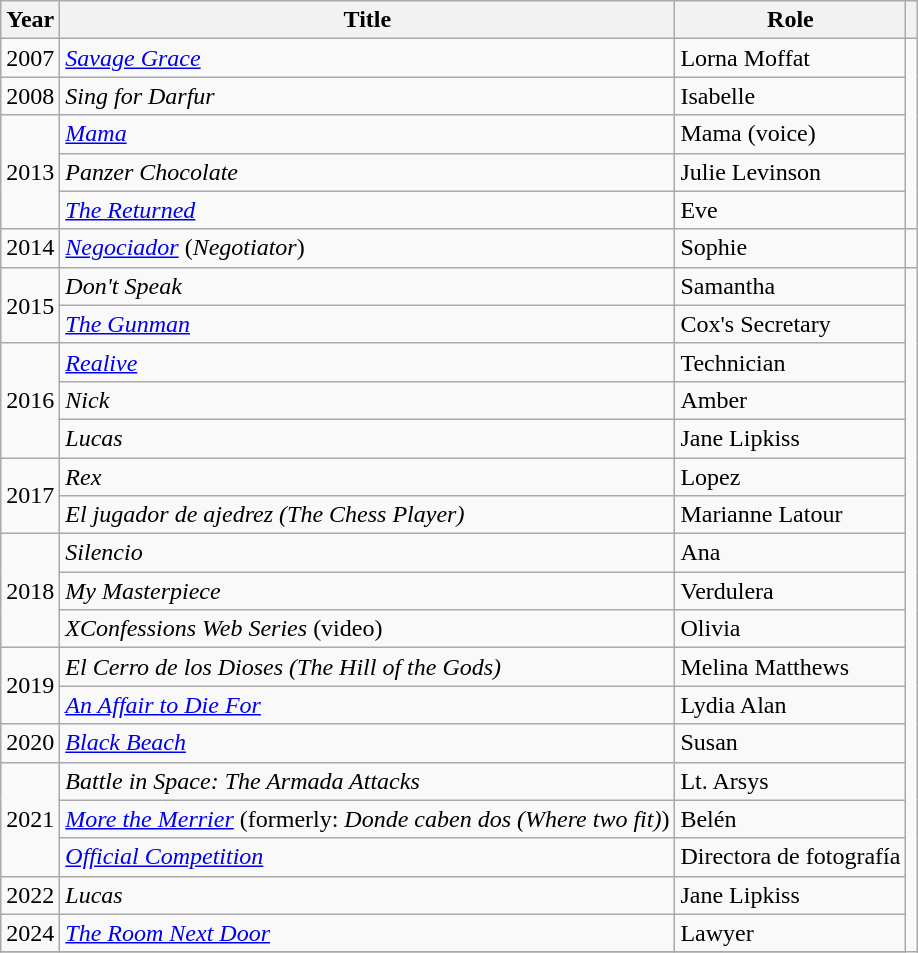<table class="wikitable sortable">
<tr>
<th>Year</th>
<th>Title</th>
<th>Role</th>
<th></th>
</tr>
<tr>
<td>2007</td>
<td><em><a href='#'>Savage Grace</a></em></td>
<td>Lorna Moffat</td>
</tr>
<tr>
<td>2008</td>
<td><em>Sing for Darfur</em></td>
<td>Isabelle</td>
</tr>
<tr>
<td rowspan="3">2013</td>
<td><em><a href='#'>Mama</a></em></td>
<td>Mama (voice)</td>
</tr>
<tr>
<td><em>Panzer Chocolate</em></td>
<td>Julie Levinson</td>
</tr>
<tr>
<td><em><a href='#'>The Returned</a></em></td>
<td>Eve</td>
</tr>
<tr>
<td>2014</td>
<td><em><a href='#'>Negociador</a></em> (<em>Negotiator</em>)</td>
<td>Sophie</td>
<td></td>
</tr>
<tr>
<td rowspan="2">2015</td>
<td><em>Don't Speak</em></td>
<td>Samantha</td>
</tr>
<tr>
<td><em><a href='#'>The Gunman</a></em></td>
<td>Cox's Secretary</td>
</tr>
<tr>
<td rowspan="3">2016</td>
<td><em><a href='#'>Realive</a></em></td>
<td>Technician</td>
</tr>
<tr>
<td><em>Nick</em></td>
<td>Amber</td>
</tr>
<tr>
<td><em>Lucas</em></td>
<td>Jane Lipkiss</td>
</tr>
<tr>
<td rowspan="2">2017</td>
<td><em>Rex</em></td>
<td>Lopez</td>
</tr>
<tr>
<td><em>El jugador de ajedrez (The Chess Player)</em></td>
<td>Marianne Latour</td>
</tr>
<tr>
<td rowspan="3">2018</td>
<td><em>Silencio</em></td>
<td>Ana</td>
</tr>
<tr>
<td><em>My Masterpiece</em></td>
<td>Verdulera</td>
</tr>
<tr>
<td><em>XConfessions Web Series</em> (video)</td>
<td>Olivia</td>
</tr>
<tr>
<td rowspan="2">2019</td>
<td><em>El Cerro de los Dioses (The Hill of the Gods)</em></td>
<td>Melina Matthews</td>
</tr>
<tr>
<td><em><a href='#'>An Affair to Die For</a></em></td>
<td>Lydia Alan</td>
</tr>
<tr>
<td>2020</td>
<td><em><a href='#'>Black Beach</a></em></td>
<td>Susan</td>
</tr>
<tr>
<td rowspan="3">2021</td>
<td><em>Battle in Space: The Armada Attacks</em></td>
<td>Lt. Arsys</td>
</tr>
<tr>
<td><em><a href='#'>More the Merrier</a></em> (formerly: <em>Donde caben dos (Where two fit)</em>)</td>
<td>Belén</td>
</tr>
<tr>
<td><em><a href='#'>Official Competition</a></em></td>
<td>Directora de fotografía</td>
</tr>
<tr>
<td>2022</td>
<td><em>Lucas</em></td>
<td>Jane Lipkiss</td>
</tr>
<tr>
<td>2024</td>
<td><em><a href='#'>The Room Next Door</a></em></td>
<td>Lawyer</td>
</tr>
<tr>
</tr>
</table>
